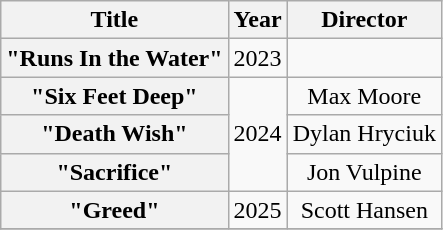<table class="wikitable plainrowheaders" style="text-align:center;">
<tr>
<th>Title</th>
<th>Year</th>
<th>Director</th>
</tr>
<tr>
<th scope="row">"Runs In the Water"</th>
<td>2023</td>
<td></td>
</tr>
<tr>
<th scope="row">"Six Feet Deep"</th>
<td rowspan="3">2024</td>
<td>Max Moore</td>
</tr>
<tr>
<th scope="row">"Death Wish"</th>
<td>Dylan Hryciuk</td>
</tr>
<tr>
<th scope="row">"Sacrifice"</th>
<td>Jon Vulpine</td>
</tr>
<tr>
<th scope="row">"Greed"</th>
<td>2025</td>
<td>Scott Hansen</td>
</tr>
<tr>
</tr>
</table>
